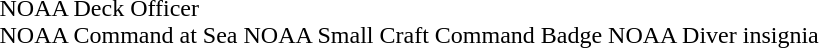<table>
<tr>
<td> NOAA Deck Officer<br> NOAA Command at Sea 
  NOAA Small Craft Command Badge
NOAA Diver insignia</td>
</tr>
</table>
